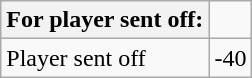<table class="wikitable">
<tr>
<th>For player sent off:</th>
</tr>
<tr>
<td>Player sent off</td>
<td>-40</td>
</tr>
</table>
